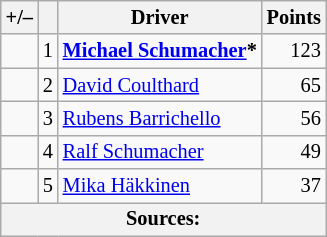<table class="wikitable" style="font-size: 85%;">
<tr>
<th scope="col">+/–</th>
<th scope="col"></th>
<th scope="col">Driver</th>
<th scope="col">Points</th>
</tr>
<tr>
<td align="left"></td>
<td>1</td>
<td> <strong><a href='#'>Michael Schumacher</a>*</strong></td>
<td align="right">123</td>
</tr>
<tr>
<td align="left"></td>
<td>2</td>
<td> <a href='#'>David Coulthard</a></td>
<td align="right">65</td>
</tr>
<tr>
<td align="left"></td>
<td>3</td>
<td> <a href='#'>Rubens Barrichello</a></td>
<td align="right">56</td>
</tr>
<tr>
<td align="left"></td>
<td>4</td>
<td> <a href='#'>Ralf Schumacher</a></td>
<td align="right">49</td>
</tr>
<tr>
<td align="left"></td>
<td>5</td>
<td> <a href='#'>Mika Häkkinen</a></td>
<td align="right">37</td>
</tr>
<tr>
<th colspan=4>Sources:</th>
</tr>
</table>
